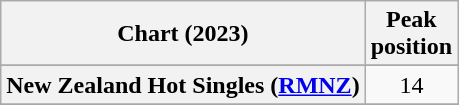<table class="wikitable sortable plainrowheaders" style="text-align:center">
<tr>
<th scope="col">Chart (2023)</th>
<th scope="col">Peak<br>position</th>
</tr>
<tr>
</tr>
<tr>
<th scope="row">New Zealand Hot Singles (<a href='#'>RMNZ</a>)</th>
<td>14</td>
</tr>
<tr>
</tr>
<tr>
</tr>
<tr>
</tr>
</table>
